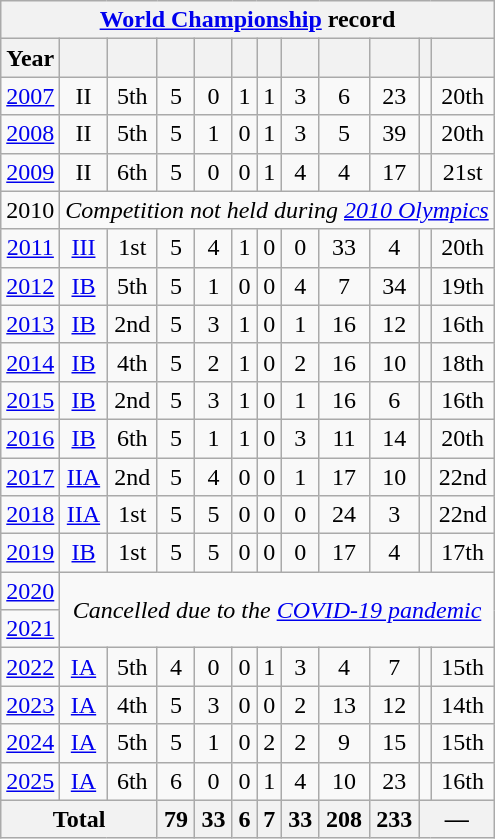<table class="wikitable" style="text-align:center">
<tr>
<th colspan=12><a href='#'>World Championship</a> record</th>
</tr>
<tr>
<th>Year</th>
<th></th>
<th></th>
<th></th>
<th></th>
<th></th>
<th></th>
<th></th>
<th></th>
<th></th>
<th></th>
<th></th>
</tr>
<tr>
<td><a href='#'>2007</a></td>
<td>II</td>
<td>5th</td>
<td>5</td>
<td>0</td>
<td>1</td>
<td>1</td>
<td>3</td>
<td>6</td>
<td>23</td>
<td></td>
<td>20th</td>
</tr>
<tr>
<td><a href='#'>2008</a></td>
<td>II</td>
<td>5th</td>
<td>5</td>
<td>1</td>
<td>0</td>
<td>1</td>
<td>3</td>
<td>5</td>
<td>39</td>
<td></td>
<td>20th</td>
</tr>
<tr>
<td><a href='#'>2009</a></td>
<td>II</td>
<td>6th</td>
<td>5</td>
<td>0</td>
<td>0</td>
<td>1</td>
<td>4</td>
<td>4</td>
<td>17</td>
<td></td>
<td>21st</td>
</tr>
<tr>
<td>2010</td>
<td colspan="11"><em>Competition not held during <a href='#'>2010 Olympics</a></em></td>
</tr>
<tr>
<td><a href='#'>2011</a></td>
<td><a href='#'>III</a></td>
<td>1st</td>
<td>5</td>
<td>4</td>
<td>1</td>
<td>0</td>
<td>0</td>
<td>33</td>
<td>4</td>
<td></td>
<td>20th</td>
</tr>
<tr>
<td><a href='#'>2012</a></td>
<td><a href='#'>IB</a></td>
<td>5th</td>
<td>5</td>
<td>1</td>
<td>0</td>
<td>0</td>
<td>4</td>
<td>7</td>
<td>34</td>
<td></td>
<td>19th</td>
</tr>
<tr>
<td><a href='#'>2013</a></td>
<td><a href='#'>IB</a></td>
<td>2nd</td>
<td>5</td>
<td>3</td>
<td>1</td>
<td>0</td>
<td>1</td>
<td>16</td>
<td>12</td>
<td></td>
<td>16th</td>
</tr>
<tr>
<td><a href='#'>2014</a></td>
<td><a href='#'>IB</a></td>
<td>4th</td>
<td>5</td>
<td>2</td>
<td>1</td>
<td>0</td>
<td>2</td>
<td>16</td>
<td>10</td>
<td></td>
<td>18th</td>
</tr>
<tr>
<td><a href='#'>2015</a></td>
<td><a href='#'>IB</a></td>
<td>2nd</td>
<td>5</td>
<td>3</td>
<td>1</td>
<td>0</td>
<td>1</td>
<td>16</td>
<td>6</td>
<td></td>
<td>16th</td>
</tr>
<tr>
<td><a href='#'>2016</a></td>
<td><a href='#'>IB</a></td>
<td>6th</td>
<td>5</td>
<td>1</td>
<td>1</td>
<td>0</td>
<td>3</td>
<td>11</td>
<td>14</td>
<td></td>
<td>20th</td>
</tr>
<tr>
<td><a href='#'>2017</a></td>
<td><a href='#'>IIA</a></td>
<td>2nd</td>
<td>5</td>
<td>4</td>
<td>0</td>
<td>0</td>
<td>1</td>
<td>17</td>
<td>10</td>
<td></td>
<td>22nd</td>
</tr>
<tr>
<td><a href='#'>2018</a></td>
<td><a href='#'>IIA</a></td>
<td>1st</td>
<td>5</td>
<td>5</td>
<td>0</td>
<td>0</td>
<td>0</td>
<td>24</td>
<td>3</td>
<td></td>
<td>22nd</td>
</tr>
<tr>
<td><a href='#'>2019</a></td>
<td><a href='#'>IB</a></td>
<td>1st</td>
<td>5</td>
<td>5</td>
<td>0</td>
<td>0</td>
<td>0</td>
<td>17</td>
<td>4</td>
<td></td>
<td>17th</td>
</tr>
<tr>
<td><a href='#'>2020</a></td>
<td rowspan=2 colspan="11"><em>Cancelled due to the <a href='#'>COVID-19 pandemic</a></em></td>
</tr>
<tr>
<td><a href='#'>2021</a></td>
</tr>
<tr>
<td><a href='#'>2022</a></td>
<td><a href='#'>IA</a></td>
<td>5th</td>
<td>4</td>
<td>0</td>
<td>0</td>
<td>1</td>
<td>3</td>
<td>4</td>
<td>7</td>
<td></td>
<td>15th</td>
</tr>
<tr>
<td><a href='#'>2023</a></td>
<td><a href='#'>IA</a></td>
<td>4th</td>
<td>5</td>
<td>3</td>
<td>0</td>
<td>0</td>
<td>2</td>
<td>13</td>
<td>12</td>
<td></td>
<td>14th</td>
</tr>
<tr>
<td><a href='#'>2024</a></td>
<td><a href='#'>IA</a></td>
<td>5th</td>
<td>5</td>
<td>1</td>
<td>0</td>
<td>2</td>
<td>2</td>
<td>9</td>
<td>15</td>
<td></td>
<td>15th</td>
</tr>
<tr>
<td><a href='#'>2025</a></td>
<td><a href='#'>IA</a></td>
<td>6th</td>
<td>6</td>
<td>0</td>
<td>0</td>
<td>1</td>
<td>4</td>
<td>10</td>
<td>23</td>
<td></td>
<td>16th</td>
</tr>
<tr>
<th colspan=3>Total</th>
<th>79</th>
<th>33</th>
<th>6</th>
<th>7</th>
<th>33</th>
<th>208</th>
<th>233</th>
<th colspan=2>—</th>
</tr>
</table>
